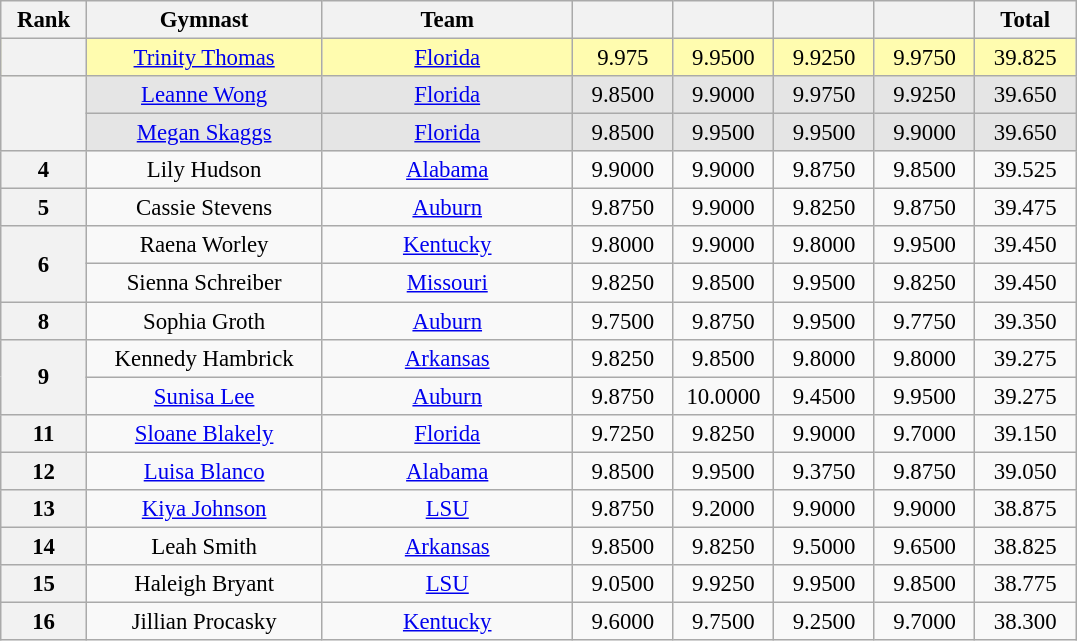<table class="wikitable sortable" style="text-align:center; font-size:95%">
<tr>
<th scope="col" style="width:50px;">Rank</th>
<th scope="col" style="width:150px;">Gymnast</th>
<th scope="col" style="width:160px;">Team</th>
<th scope="col" style="width:60px;"></th>
<th scope="col" style="width:60px;"></th>
<th scope="col" style="width:60px;"></th>
<th scope="col" style="width:60px;"></th>
<th scope="col" style="width:60px;">Total</th>
</tr>
<tr style="background:#fffcaf;">
<th scope="row" style="text-align:center"></th>
<td align="center"><a href='#'>Trinity Thomas</a></td>
<td><a href='#'>Florida</a></td>
<td>9.975</td>
<td>9.9500</td>
<td>9.9250</td>
<td>9.9750</td>
<td>39.825</td>
</tr>
<tr style="background:#e5e5e5;">
<th rowspan="2"></th>
<td align="center"><a href='#'>Leanne Wong</a></td>
<td><a href='#'>Florida</a></td>
<td>9.8500</td>
<td>9.9000</td>
<td>9.9750</td>
<td>9.9250</td>
<td>39.650</td>
</tr>
<tr style="background:#e5e5e5;">
<td><a href='#'>Megan Skaggs</a></td>
<td><a href='#'>Florida</a></td>
<td>9.8500</td>
<td>9.9500</td>
<td>9.9500</td>
<td>9.9000</td>
<td>39.650</td>
</tr>
<tr>
<th scope="row" style="text-align:center">4</th>
<td align="center">Lily Hudson</td>
<td><a href='#'>Alabama</a></td>
<td>9.9000</td>
<td>9.9000</td>
<td>9.8750</td>
<td>9.8500</td>
<td>39.525</td>
</tr>
<tr>
<th scope="row" style="text-align:center">5</th>
<td align="center">Cassie Stevens</td>
<td><a href='#'>Auburn</a></td>
<td>9.8750</td>
<td>9.9000</td>
<td>9.8250</td>
<td>9.8750</td>
<td>39.475</td>
</tr>
<tr>
<th rowspan="2" scope="row" style="text-align:center">6</th>
<td align="center">Raena Worley</td>
<td><a href='#'>Kentucky</a></td>
<td>9.8000</td>
<td>9.9000</td>
<td>9.8000</td>
<td>9.9500</td>
<td>39.450</td>
</tr>
<tr>
<td align="center">Sienna Schreiber</td>
<td><a href='#'>Missouri</a></td>
<td>9.8250</td>
<td>9.8500</td>
<td>9.9500</td>
<td>9.8250</td>
<td>39.450</td>
</tr>
<tr>
<th scope="row" style="text-align:center">8</th>
<td align="center">Sophia Groth</td>
<td><a href='#'>Auburn</a></td>
<td>9.7500</td>
<td>9.8750</td>
<td>9.9500</td>
<td>9.7750</td>
<td>39.350</td>
</tr>
<tr>
<th rowspan="2">9</th>
<td align="center">Kennedy Hambrick</td>
<td><a href='#'>Arkansas</a></td>
<td>9.8250</td>
<td>9.8500</td>
<td>9.8000</td>
<td>9.8000</td>
<td>39.275</td>
</tr>
<tr>
<td align="center"><a href='#'>Sunisa Lee</a></td>
<td><a href='#'>Auburn</a></td>
<td>9.8750</td>
<td>10.0000</td>
<td>9.4500</td>
<td>9.9500</td>
<td>39.275</td>
</tr>
<tr>
<th scope="row" style="text-align:center">11</th>
<td align="center"><a href='#'>Sloane Blakely</a></td>
<td><a href='#'>Florida</a></td>
<td>9.7250</td>
<td>9.8250</td>
<td>9.9000</td>
<td>9.7000</td>
<td>39.150</td>
</tr>
<tr>
<th>12</th>
<td align="center"><a href='#'>Luisa Blanco</a></td>
<td><a href='#'>Alabama</a></td>
<td>9.8500</td>
<td>9.9500</td>
<td>9.3750</td>
<td>9.8750</td>
<td>39.050</td>
</tr>
<tr>
<th scope="row" style="text-align:center">13</th>
<td align="center"><a href='#'>Kiya Johnson</a></td>
<td><a href='#'>LSU</a></td>
<td>9.8750</td>
<td>9.2000</td>
<td>9.9000</td>
<td>9.9000</td>
<td>38.875</td>
</tr>
<tr>
<th>14</th>
<td align="center">Leah Smith</td>
<td><a href='#'>Arkansas</a></td>
<td>9.8500</td>
<td>9.8250</td>
<td>9.5000</td>
<td>9.6500</td>
<td>38.825</td>
</tr>
<tr>
<th scope="row" style="text-align:center">15</th>
<td align="center">Haleigh Bryant</td>
<td><a href='#'>LSU</a></td>
<td>9.0500</td>
<td>9.9250</td>
<td>9.9500</td>
<td>9.8500</td>
<td>38.775</td>
</tr>
<tr>
<th scope="row" style="text-align:center">16</th>
<td align="center">Jillian Procasky</td>
<td><a href='#'>Kentucky</a></td>
<td>9.6000</td>
<td>9.7500</td>
<td>9.2500</td>
<td>9.7000</td>
<td>38.300</td>
</tr>
</table>
